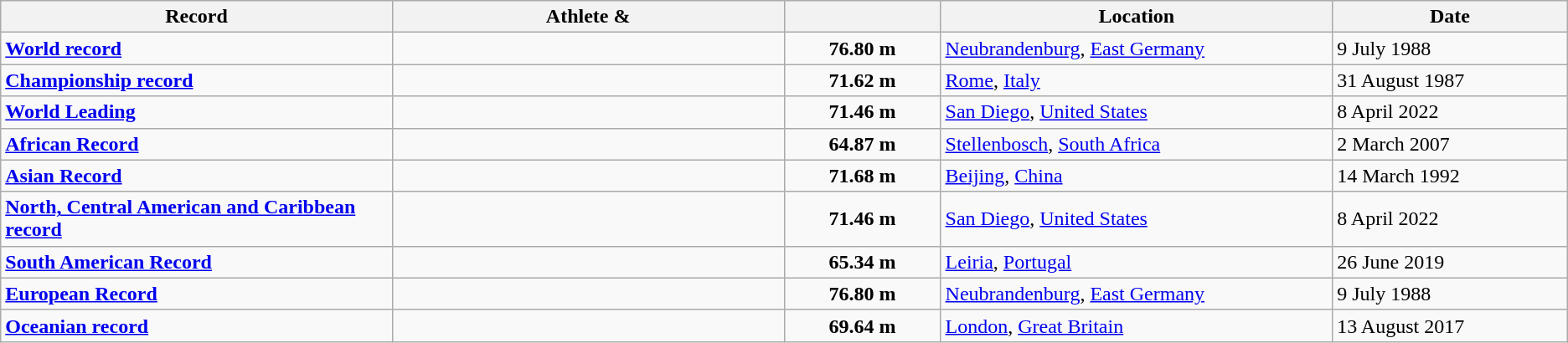<table class="wikitable">
<tr>
<th width=25% align=center>Record</th>
<th width=25% align=center>Athlete & </th>
<th width=10% align=center></th>
<th width=25% align=center>Location</th>
<th width=15% align=center>Date</th>
</tr>
<tr>
<td><strong><a href='#'>World record</a></strong></td>
<td></td>
<td align=center><strong>76.80 m</strong></td>
<td><a href='#'>Neubrandenburg</a>, <a href='#'>East Germany</a></td>
<td>9 July 1988</td>
</tr>
<tr>
<td><strong><a href='#'>Championship record</a></strong></td>
<td></td>
<td align=center><strong>71.62 m</strong></td>
<td><a href='#'>Rome</a>, <a href='#'>Italy</a></td>
<td>31 August 1987</td>
</tr>
<tr>
<td><strong><a href='#'>World Leading</a></strong></td>
<td></td>
<td align=center><strong>71.46 m</strong></td>
<td><a href='#'>San Diego</a>, <a href='#'>United States</a></td>
<td>8 April 2022</td>
</tr>
<tr>
<td><strong><a href='#'>African Record</a></strong></td>
<td></td>
<td align=center><strong>64.87 m</strong></td>
<td><a href='#'>Stellenbosch</a>, <a href='#'>South Africa</a></td>
<td>2 March 2007</td>
</tr>
<tr>
<td><strong><a href='#'>Asian Record</a></strong></td>
<td></td>
<td align=center><strong>71.68 m</strong></td>
<td><a href='#'>Beijing</a>, <a href='#'>China</a></td>
<td>14 March 1992</td>
</tr>
<tr>
<td><strong><a href='#'>North, Central American and Caribbean record</a></strong></td>
<td></td>
<td align=center><strong>71.46 m</strong></td>
<td><a href='#'>San Diego</a>, <a href='#'>United States</a></td>
<td>8 April 2022</td>
</tr>
<tr>
<td><strong><a href='#'>South American Record</a></strong></td>
<td></td>
<td align=center><strong>65.34 m</strong></td>
<td><a href='#'>Leiria</a>, <a href='#'>Portugal</a></td>
<td>26 June 2019</td>
</tr>
<tr>
<td><strong><a href='#'>European Record</a></strong></td>
<td></td>
<td align=center><strong>76.80 m</strong></td>
<td><a href='#'>Neubrandenburg</a>, <a href='#'>East Germany</a></td>
<td>9 July 1988</td>
</tr>
<tr>
<td><strong><a href='#'>Oceanian record</a></strong></td>
<td></td>
<td align=center><strong>69.64 m</strong></td>
<td><a href='#'>London</a>, <a href='#'>Great Britain</a></td>
<td>13 August 2017</td>
</tr>
</table>
